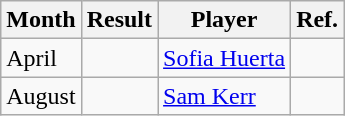<table class=wikitable>
<tr>
<th>Month</th>
<th>Result</th>
<th>Player</th>
<th>Ref.</th>
</tr>
<tr>
<td>April</td>
<td></td>
<td> <a href='#'>Sofia Huerta</a></td>
<td></td>
</tr>
<tr>
<td>August</td>
<td></td>
<td> <a href='#'>Sam Kerr</a></td>
<td></td>
</tr>
</table>
